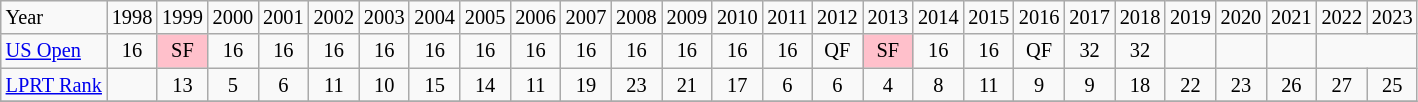<table class="wikitable" style="font-size:85%;" align=center>
<tr>
<td align="left">Year</td>
<td align=center>1998</td>
<td align=center>1999</td>
<td align=center>2000</td>
<td align=center>2001</td>
<td align=center>2002</td>
<td align=center>2003</td>
<td align=center>2004</td>
<td align=center>2005</td>
<td align=center>2006</td>
<td align=center>2007</td>
<td align=center>2008</td>
<td align=center>2009</td>
<td align=center>2010</td>
<td align=center>2011</td>
<td align=center>2012</td>
<td align=center>2013</td>
<td align=center>2014</td>
<td align=center>2015</td>
<td align=center>2016</td>
<td align=center>2017</td>
<td align=center>2018</td>
<td align=center>2019</td>
<td align=center>2020</td>
<td align=center>2021</td>
<td align=center>2022</td>
<td align=center>2023</td>
</tr>
<tr>
<td><a href='#'>US Open</a></td>
<td align=center>16</td>
<td bgcolor=pink align=center>SF</td>
<td align=center>16</td>
<td align=center>16</td>
<td align=center>16</td>
<td align=center>16</td>
<td align=center>16</td>
<td align=center>16</td>
<td align=center>16</td>
<td align=center>16</td>
<td align=center>16</td>
<td align=center>16</td>
<td align=center>16</td>
<td align=center>16</td>
<td align=center>QF</td>
<td bgcolor=pink align=center>SF</td>
<td align=center>16</td>
<td align=center>16</td>
<td align=center>QF</td>
<td align=center>32</td>
<td align=center>32</td>
<td></td>
<td></td>
<td></td>
</tr>
<tr>
<td><a href='#'>LPRT Rank</a></td>
<td></td>
<td align=center>13</td>
<td align=center>5</td>
<td align=center>6</td>
<td align=center>11</td>
<td align=center>10</td>
<td align=center>15</td>
<td align=center>14</td>
<td align=center>11</td>
<td align=center>19</td>
<td align=center>23</td>
<td align=center>21</td>
<td align=center>17</td>
<td align=center>6</td>
<td align=center>6</td>
<td align=center>4</td>
<td align=center>8</td>
<td align=center>11</td>
<td align=center>9</td>
<td align=center>9</td>
<td align=center>18</td>
<td align=center>22</td>
<td align=center>23</td>
<td align=center>26</td>
<td align=center>27</td>
<td align=center>25</td>
</tr>
<tr>
</tr>
</table>
